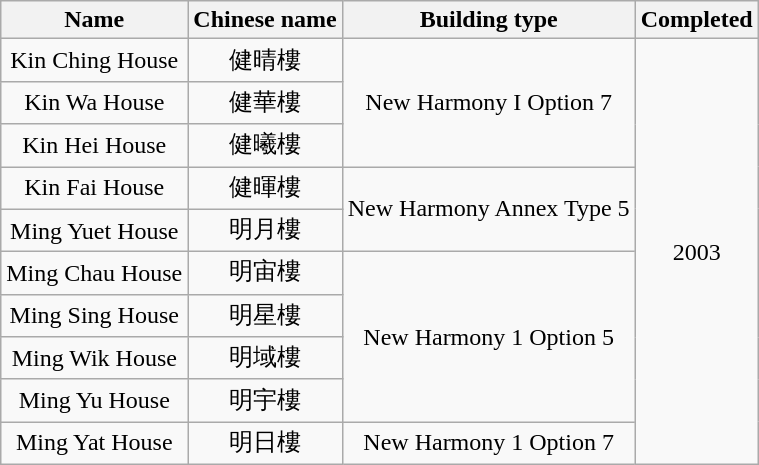<table class="wikitable" style="text-align: center">
<tr>
<th>Name</th>
<th>Chinese name</th>
<th>Building type</th>
<th>Completed</th>
</tr>
<tr>
<td>Kin Ching House</td>
<td>健晴樓</td>
<td rowspan="3">New Harmony I Option 7</td>
<td rowspan="10">2003</td>
</tr>
<tr>
<td>Kin Wa House</td>
<td>健華樓</td>
</tr>
<tr>
<td>Kin Hei House</td>
<td>健曦樓</td>
</tr>
<tr>
<td>Kin Fai House</td>
<td>健暉樓</td>
<td rowspan="2">New Harmony Annex Type 5</td>
</tr>
<tr>
<td>Ming Yuet House</td>
<td>明月樓</td>
</tr>
<tr>
<td>Ming Chau House</td>
<td>明宙樓</td>
<td rowspan="4">New Harmony 1 Option 5</td>
</tr>
<tr>
<td>Ming Sing House</td>
<td>明星樓</td>
</tr>
<tr>
<td>Ming Wik House</td>
<td>明域樓</td>
</tr>
<tr>
<td>Ming Yu House</td>
<td>明宇樓</td>
</tr>
<tr>
<td>Ming Yat House</td>
<td>明日樓</td>
<td>New Harmony 1 Option 7</td>
</tr>
</table>
